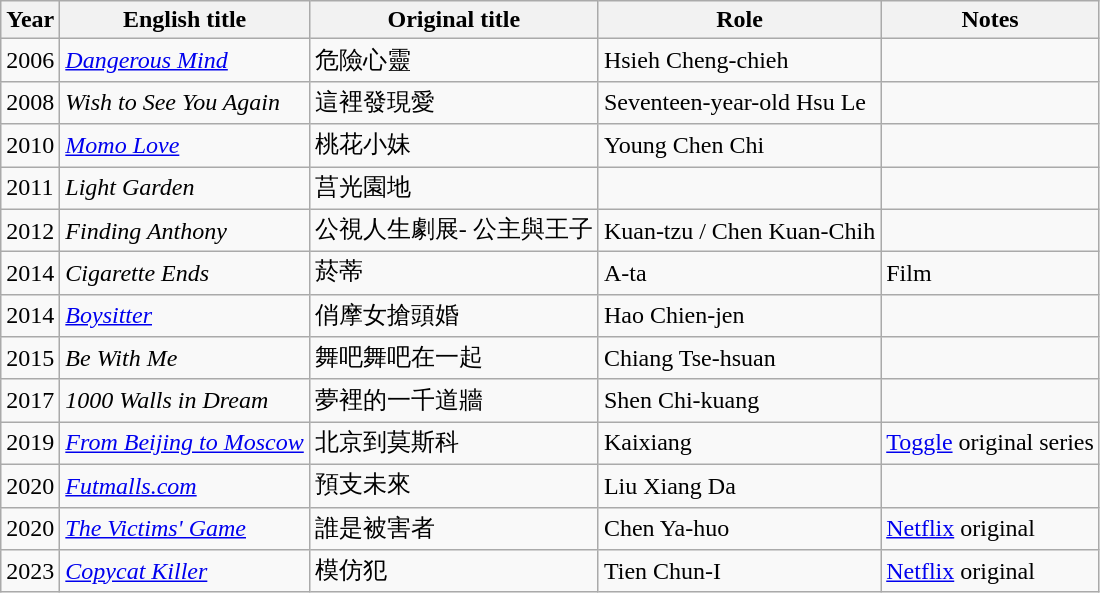<table class="wikitable sortable">
<tr>
<th>Year</th>
<th>English title</th>
<th>Original title</th>
<th>Role</th>
<th class="unsortable">Notes</th>
</tr>
<tr>
<td>2006</td>
<td><em><a href='#'>Dangerous Mind</a></em></td>
<td>危險心靈</td>
<td>Hsieh Cheng-chieh</td>
<td></td>
</tr>
<tr>
<td>2008</td>
<td><em>Wish to See You Again</em></td>
<td>這裡發現愛</td>
<td>Seventeen-year-old Hsu Le</td>
<td></td>
</tr>
<tr>
<td>2010</td>
<td><em><a href='#'>Momo Love</a></em></td>
<td>桃花小妹</td>
<td>Young Chen Chi</td>
<td></td>
</tr>
<tr>
<td>2011</td>
<td><em>Light Garden</em></td>
<td>莒光園地</td>
<td></td>
<td></td>
</tr>
<tr>
<td>2012</td>
<td><em>Finding Anthony</em></td>
<td>公視人生劇展- 公主與王子</td>
<td>Kuan-tzu / Chen Kuan-Chih</td>
<td></td>
</tr>
<tr>
<td>2014</td>
<td><em>Cigarette Ends</em></td>
<td>菸蒂</td>
<td>A-ta</td>
<td>Film</td>
</tr>
<tr>
<td>2014</td>
<td><em><a href='#'>Boysitter</a></em></td>
<td>俏摩女搶頭婚</td>
<td>Hao Chien-jen</td>
<td></td>
</tr>
<tr>
<td>2015</td>
<td><em>Be With Me</em></td>
<td>舞吧舞吧在一起</td>
<td>Chiang Tse-hsuan</td>
<td></td>
</tr>
<tr>
<td>2017</td>
<td><em>1000 Walls in Dream</em></td>
<td>夢裡的一千道牆</td>
<td>Shen Chi-kuang</td>
<td></td>
</tr>
<tr>
<td>2019</td>
<td><em><a href='#'>From Beijing to Moscow</a></em></td>
<td>北京到莫斯科</td>
<td>Kaixiang</td>
<td><a href='#'>Toggle</a> original series</td>
</tr>
<tr>
<td>2020</td>
<td><em><a href='#'>Futmalls.com</a></em></td>
<td>預支未來</td>
<td>Liu Xiang Da</td>
<td></td>
</tr>
<tr>
<td>2020</td>
<td><em><a href='#'>The Victims' Game</a></em></td>
<td>誰是被害者</td>
<td>Chen Ya-huo</td>
<td><a href='#'>Netflix</a> original</td>
</tr>
<tr>
<td>2023</td>
<td><em><a href='#'>Copycat Killer</a></em></td>
<td>模仿犯</td>
<td>Tien Chun-I</td>
<td><a href='#'>Netflix</a> original</td>
</tr>
</table>
